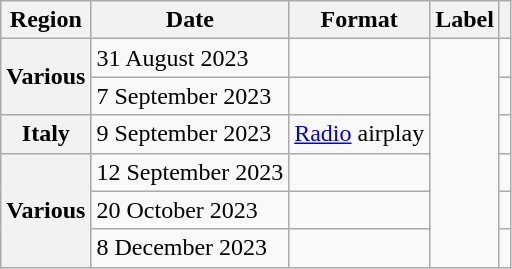<table class="wikitable plainrowheaders">
<tr>
<th scope="col">Region</th>
<th scope="col">Date</th>
<th scope="col">Format</th>
<th scope="col">Label</th>
<th scope="col"></th>
</tr>
<tr>
<th scope="row" rowspan="2">Various</th>
<td>31 August 2023</td>
<td></td>
<td rowspan="6"></td>
<td style="text-align:center;"></td>
</tr>
<tr>
<td>7 September 2023</td>
<td></td>
<td style="text-align:center;"></td>
</tr>
<tr>
<th scope="row">Italy</th>
<td>9 September 2023</td>
<td><a href='#'>Radio</a> airplay</td>
<td style="text-align:center;"></td>
</tr>
<tr>
<th scope="row" rowspan="3">Various</th>
<td>12 September 2023</td>
<td></td>
<td style="text-align:center;"></td>
</tr>
<tr>
<td>20 October 2023</td>
<td></td>
<td style="text-align:center;"></td>
</tr>
<tr>
<td>8 December 2023</td>
<td></td>
<td style="text-align:center;"></td>
</tr>
</table>
